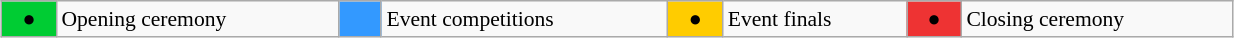<table class="wikitable" style="margin:0.5em auto; font-size:90%; position:relative;" width=65%>
<tr>
<td bgcolor="#00cc33" align=center> ● </td>
<td>Opening ceremony</td>
<td bgcolor="#3399ff" align=center>   </td>
<td>Event competitions</td>
<td bgcolor="#ffcc00" align=center> ● </td>
<td>Event finals</td>
<td bgcolor="#ee3333" align=center> ● </td>
<td>Closing ceremony</td>
</tr>
</table>
